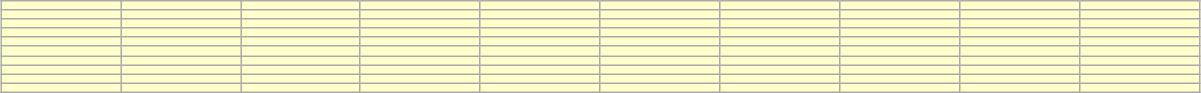<table class="wikitable" style="text-align: center; width: 100%; max-width: 800px; font-size: 0.8em; margin-left: 1em; background-color: #FFFFCC;">
<tr>
<td><a href='#'></a></td>
<td><a href='#'></a></td>
<td><a href='#'></a></td>
<td><a href='#'></a></td>
<td><a href='#'></a></td>
<td><a href='#'></a></td>
<td><a href='#'></a></td>
<td><a href='#'></a></td>
<td><a href='#'></a></td>
<td><a href='#'></a></td>
</tr>
<tr>
<td><a href='#'></a></td>
<td><a href='#'></a></td>
<td><a href='#'></a></td>
<td><a href='#'></a></td>
<td><a href='#'></a></td>
<td><a href='#'></a></td>
<td><a href='#'></a></td>
<td><a href='#'></a></td>
<td><a href='#'></a></td>
<td><a href='#'></a></td>
</tr>
<tr>
<td><a href='#'></a></td>
<td><a href='#'></a></td>
<td><a href='#'></a></td>
<td><a href='#'></a></td>
<td><a href='#'></a></td>
<td><a href='#'></a></td>
<td><a href='#'></a></td>
<td><a href='#'></a></td>
<td><a href='#'></a></td>
<td><a href='#'></a></td>
</tr>
<tr>
<td><a href='#'></a></td>
<td><a href='#'></a></td>
<td><a href='#'></a></td>
<td><a href='#'></a></td>
<td><a href='#'></a></td>
<td><a href='#'></a></td>
<td><a href='#'></a></td>
<td><a href='#'></a></td>
<td><a href='#'></a></td>
<td><a href='#'></a></td>
</tr>
<tr>
<td><a href='#'></a></td>
<td><a href='#'></a></td>
<td><a href='#'></a></td>
<td><a href='#'></a></td>
<td><a href='#'></a></td>
<td><a href='#'></a></td>
<td><a href='#'></a></td>
<td><a href='#'></a></td>
<td><a href='#'></a></td>
<td><a href='#'></a></td>
</tr>
<tr>
<td><a href='#'></a></td>
<td><a href='#'></a></td>
<td><a href='#'></a></td>
<td><a href='#'></a></td>
<td><a href='#'></a></td>
<td><a href='#'></a></td>
<td><a href='#'></a></td>
<td><a href='#'></a></td>
<td><a href='#'></a></td>
<td><a href='#'></a></td>
</tr>
<tr>
<td><a href='#'></a></td>
<td><a href='#'></a></td>
<td><a href='#'></a></td>
<td><a href='#'></a></td>
<td><a href='#'></a></td>
<td><a href='#'></a></td>
<td><a href='#'></a></td>
<td><a href='#'></a></td>
<td><a href='#'></a></td>
<td><a href='#'></a></td>
</tr>
<tr>
<td><a href='#'></a></td>
<td><a href='#'></a></td>
<td><a href='#'></a></td>
<td><a href='#'></a></td>
<td><a href='#'></a></td>
<td><a href='#'></a></td>
<td><a href='#'></a></td>
<td><a href='#'></a></td>
<td><a href='#'></a></td>
<td><a href='#'></a></td>
</tr>
<tr>
<td><a href='#'></a></td>
<td><a href='#'></a></td>
<td><a href='#'></a></td>
<td><a href='#'></a></td>
<td><a href='#'></a></td>
<td><a href='#'></a></td>
<td><a href='#'></a></td>
<td><a href='#'></a></td>
<td><a href='#'></a></td>
<td><a href='#'></a></td>
</tr>
<tr>
<td><a href='#'></a></td>
<td><a href='#'></a></td>
<td><a href='#'></a></td>
<td><a href='#'></a></td>
<td><a href='#'></a></td>
<td><a href='#'></a></td>
<td><a href='#'></a></td>
<td><a href='#'></a></td>
<td><a href='#'></a></td>
<td><a href='#'></a></td>
</tr>
</table>
